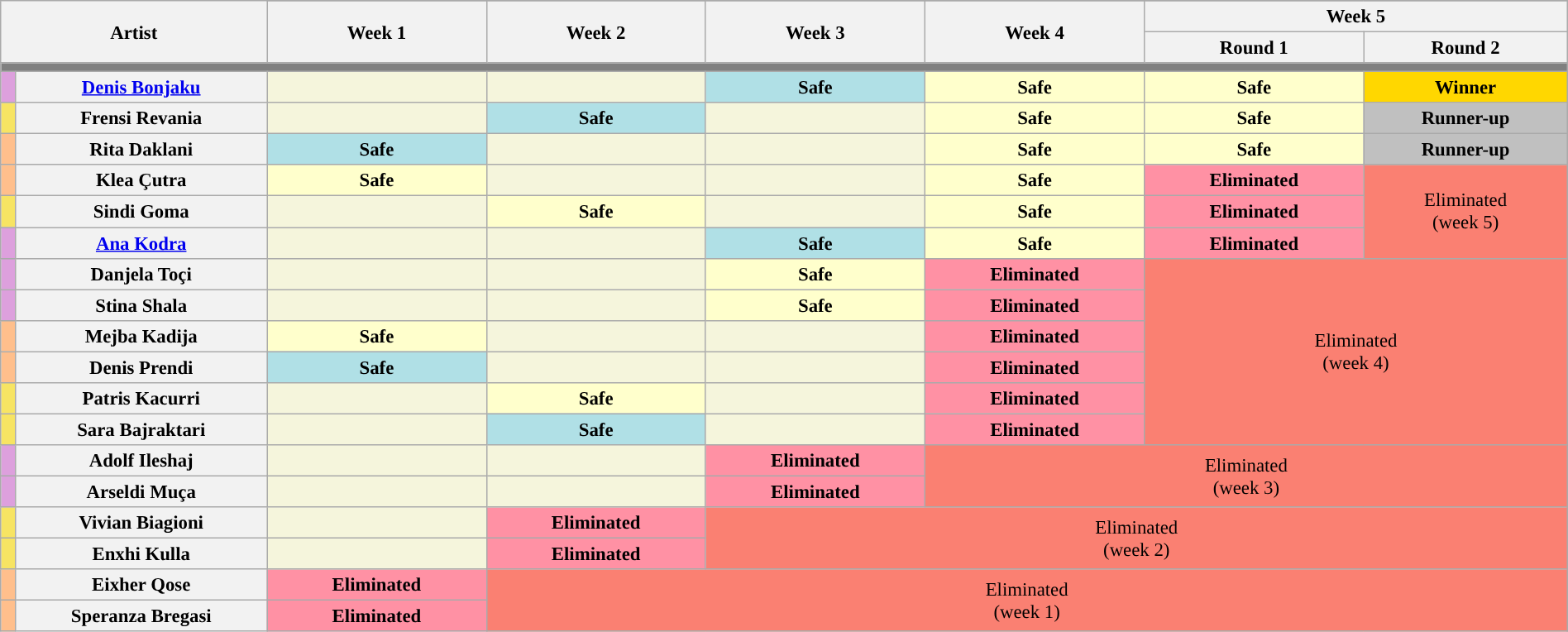<table class="wikitable"  style="font-size:95%; text-align:center; width:100%;">
<tr>
<th rowspan="3" colspan="2" width="17%;">Artist</th>
</tr>
<tr>
<th rowspan="2" width="14%;">Week 1</th>
<th rowspan="2" width="14%;">Week 2</th>
<th rowspan="2" width="14%;">Week 3</th>
<th rowspan="2" width="14%;">Week 4</th>
<th colspan="2" width="14%;">Week 5</th>
</tr>
<tr>
<th width="14%;">Round 1</th>
<th width="14%;">Round 2</th>
</tr>
<tr>
<th colspan="8" style="background:gray;"></th>
</tr>
<tr>
<th style="background:#dda0dd;"></th>
<th><a href='#'>Denis Bonjaku</a></th>
<td style="background:#F5F5DC;"></td>
<td style="background:#F5F5DC;"></td>
<td style="background:#B0E0E6;"><strong>Safe</strong></td>
<td style="background:#FFFFCC;"><strong>Safe</strong></td>
<td style="background:#FFFFCC;"><strong>Safe</strong></td>
<td style="background:gold"><strong>Winner</strong></td>
</tr>
<tr>
<th style="background:#f7e463;"></th>
<th>Frensi Revania</th>
<td style="background:#F5F5DC;"></td>
<td style="background:#B0E0E6;"><strong>Safe</strong></td>
<td style="background:#F5F5DC;"></td>
<td style="background:#FFFFCC;"><strong>Safe</strong></td>
<td style="background:#FFFFCC;"><strong>Safe</strong></td>
<td style="background:silver"><strong>Runner-up</strong></td>
</tr>
<tr>
<th style="background:#ffbf8c;"></th>
<th>Rita Daklani</th>
<td style="background:#B0E0E6;"><strong>Safe</strong></td>
<td style="background:#F5F5DC;"></td>
<td style="background:#F5F5DC;"></td>
<td style="background:#FFFFCC;"><strong>Safe</strong></td>
<td style="background:#FFFFCC;"><strong>Safe</strong></td>
<td style="background:silver"><strong>Runner-up</strong></td>
</tr>
<tr>
<th style="background:#ffbf8c;"></th>
<th>Klea Çutra</th>
<td style="background:#FFFFCC;"><strong>Safe</strong></td>
<td style="background:#F5F5DC;"></td>
<td style="background:#F5F5DC;"></td>
<td style="background:#FFFFCC;"><strong>Safe</strong></td>
<td style = "background:#FF91A4;"><strong>Eliminated</strong></td>
<td rowspan="3" style="background:#FA8072" colspan=4>Eliminated<br>(week 5)</td>
</tr>
<tr>
<th style="background:#f7e463;"></th>
<th>Sindi Goma</th>
<td style="background:#F5F5DC;"></td>
<td style="background:#FFFFCC;"><strong>Safe</strong></td>
<td style="background:#F5F5DC;"></td>
<td style="background:#FFFFCC;"><strong>Safe</strong></td>
<td style = "background:#FF91A4;"><strong>Eliminated</strong></td>
</tr>
<tr>
<th style="background:#dda0dd;"></th>
<th><a href='#'>Ana Kodra</a></th>
<td style="background:#F5F5DC;"></td>
<td style="background:#F5F5DC;"></td>
<td style="background:#B0E0E6;"><strong>Safe</strong></td>
<td style="background:#FFFFCC;"><strong>Safe</strong></td>
<td style = "background:#FF91A4;"><strong>Eliminated</strong></td>
</tr>
<tr>
<th style="background:#dda0dd;"></th>
<th>Danjela Toçi</th>
<td style="background:#F5F5DC;"></td>
<td style="background:#F5F5DC;"></td>
<td style="background:#FFFFCC;"><strong>Safe</strong></td>
<td style = "background:#FF91A4;"><strong>Eliminated</strong></td>
<td rowspan="6" style="background:#FA8072" colspan=4>Eliminated<br>(week 4)</td>
</tr>
<tr>
<th style="background:#dda0dd;"></th>
<th>Stina Shala</th>
<td style="background:#F5F5DC;"></td>
<td style="background:#F5F5DC;"></td>
<td style="background:#FFFFCC;"><strong>Safe</strong></td>
<td style = "background:#FF91A4;"><strong>Eliminated</strong></td>
</tr>
<tr>
<th style="background:#ffbf8c;"></th>
<th>Mejba Kadija</th>
<td style="background:#FFFFCC;"><strong>Safe</strong></td>
<td style="background:#F5F5DC;"></td>
<td style="background:#F5F5DC;"></td>
<td style = "background:#FF91A4;"><strong>Eliminated</strong></td>
</tr>
<tr>
<th style="background:#ffbf8c;"></th>
<th>Denis Prendi</th>
<td style="background:#B0E0E6;"><strong>Safe</strong></td>
<td style="background:#F5F5DC;"></td>
<td style="background:#F5F5DC;"></td>
<td style = "background:#FF91A4;"><strong>Eliminated</strong></td>
</tr>
<tr>
<th style="background:#f7e463;"></th>
<th>Patris Kacurri</th>
<td style="background:#F5F5DC;"></td>
<td style="background:#FFFFCC;"><strong>Safe</strong></td>
<td style="background:#F5F5DC;"></td>
<td style = "background:#FF91A4;"><strong>Eliminated</strong></td>
</tr>
<tr>
<th style="background:#f7e463;"></th>
<th>Sara Bajraktari</th>
<td style="background:#F5F5DC;"></td>
<td style="background:#B0E0E6;"><strong>Safe</strong></td>
<td style="background:#F5F5DC;"></td>
<td style = "background:#FF91A4;"><strong>Eliminated</strong></td>
</tr>
<tr>
<th style="background:#dda0dd;"></th>
<th>Adolf Ileshaj</th>
<td style="background:#F5F5DC;"></td>
<td style="background:#F5F5DC;"></td>
<td style = "background:#FF91A4;"><strong>Eliminated</strong></td>
<td rowspan="2" style="background:#FA8072" colspan=4>Eliminated<br>(week 3)</td>
</tr>
<tr>
<th style="background:#dda0dd;"></th>
<th>Arseldi Muça</th>
<td style="background:#F5F5DC;"></td>
<td style="background:#F5F5DC;"></td>
<td style = "background:#FF91A4;"><strong>Eliminated</strong></td>
</tr>
<tr>
<th style="background:#f7e463;"></th>
<th>Vivian Biagioni</th>
<td style="background:#F5F5DC;"></td>
<td style = "background:#FF91A4;"><strong>Eliminated</strong></td>
<td rowspan="2" style="background:#FA8072" colspan=4>Eliminated<br>(week 2)</td>
</tr>
<tr>
<th style="background:#f7e463;"></th>
<th>Enxhi Kulla</th>
<td style="background:#F5F5DC;"></td>
<td style = "background:#FF91A4;"><strong>Eliminated</strong></td>
</tr>
<tr>
<th style="background:#ffbf8c;"></th>
<th>Eixher Qose</th>
<td style = "background:#FF91A4;"><strong>Eliminated</strong></td>
<td rowspan="2" style="background:#FA8072" colspan=5>Eliminated<br>(week 1)</td>
</tr>
<tr>
<th style="background:#ffbf8c;"></th>
<th>Speranza Bregasi</th>
<td style = "background:#FF91A4;"><strong>Eliminated</strong></td>
</tr>
</table>
